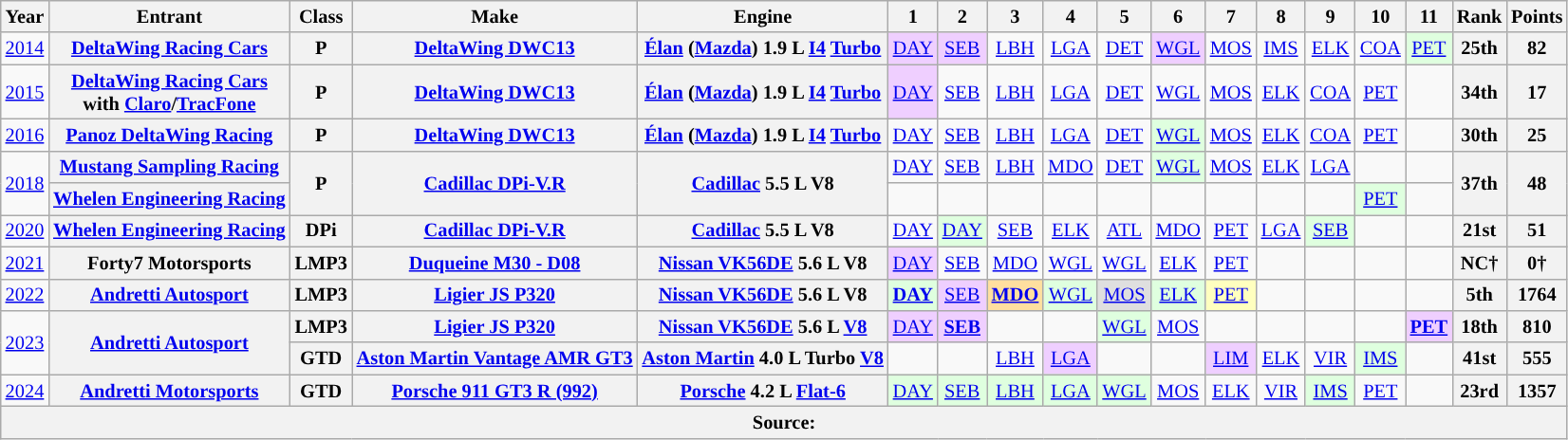<table class="wikitable" style="text-align:center; font-size:85%;">
<tr>
<th>Year</th>
<th>Entrant</th>
<th>Class</th>
<th>Make</th>
<th>Engine</th>
<th>1</th>
<th>2</th>
<th>3</th>
<th>4</th>
<th>5</th>
<th>6</th>
<th>7</th>
<th>8</th>
<th>9</th>
<th>10</th>
<th>11</th>
<th>Rank</th>
<th>Points</th>
</tr>
<tr>
<td><a href='#'>2014</a></td>
<th nowrap><a href='#'>DeltaWing Racing Cars</a></th>
<th>P</th>
<th nowrap><a href='#'>DeltaWing DWC13</a></th>
<th nowrap><a href='#'>Élan</a> (<a href='#'>Mazda</a>) 1.9 L <a href='#'>I4</a> <a href='#'>Turbo</a></th>
<td style="background:#EFCFFF;"><a href='#'>DAY</a><br></td>
<td style="background:#EFCFFF;"><a href='#'>SEB</a><br></td>
<td><a href='#'>LBH</a></td>
<td><a href='#'>LGA</a></td>
<td><a href='#'>DET</a></td>
<td style="background:#EFCFFF;"><a href='#'>WGL</a><br></td>
<td><a href='#'>MOS</a></td>
<td><a href='#'>IMS</a></td>
<td><a href='#'>ELK</a></td>
<td><a href='#'>COA</a></td>
<td style="background:#DFFFDF;"><a href='#'>PET</a><br></td>
<th>25th</th>
<th>82</th>
</tr>
<tr>
<td><a href='#'>2015</a></td>
<th nowrap><a href='#'>DeltaWing Racing Cars</a><br>with <a href='#'>Claro</a>/<a href='#'>TracFone</a></th>
<th>P</th>
<th nowrap><a href='#'>DeltaWing DWC13</a></th>
<th nowrap><a href='#'>Élan</a> (<a href='#'>Mazda</a>) 1.9 L <a href='#'>I4</a> <a href='#'>Turbo</a></th>
<td style="background:#EFCFFF;"><a href='#'>DAY</a><br></td>
<td><a href='#'>SEB</a></td>
<td><a href='#'>LBH</a></td>
<td><a href='#'>LGA</a></td>
<td><a href='#'>DET</a></td>
<td><a href='#'>WGL</a></td>
<td><a href='#'>MOS</a></td>
<td><a href='#'>ELK</a></td>
<td><a href='#'>COA</a></td>
<td><a href='#'>PET</a></td>
<td></td>
<th>34th</th>
<th>17</th>
</tr>
<tr>
<td><a href='#'>2016</a></td>
<th nowrap><a href='#'>Panoz DeltaWing Racing</a></th>
<th>P</th>
<th nowrap><a href='#'>DeltaWing DWC13</a></th>
<th nowrap><a href='#'>Élan</a> (<a href='#'>Mazda</a>) 1.9 L <a href='#'>I4</a> <a href='#'>Turbo</a></th>
<td><a href='#'>DAY</a></td>
<td><a href='#'>SEB</a></td>
<td><a href='#'>LBH</a></td>
<td><a href='#'>LGA</a></td>
<td><a href='#'>DET</a></td>
<td style="background:#DFFFDF;"><a href='#'>WGL</a><br></td>
<td><a href='#'>MOS</a></td>
<td><a href='#'>ELK</a></td>
<td><a href='#'>COA</a></td>
<td><a href='#'>PET</a></td>
<td></td>
<th>30th</th>
<th>25</th>
</tr>
<tr>
<td rowspan=2><a href='#'>2018</a></td>
<th nowrap><a href='#'>Mustang Sampling Racing</a></th>
<th rowspan=2>P</th>
<th rowspan=2 nowrap><a href='#'>Cadillac DPi-V.R</a></th>
<th rowspan=2 nowrap><a href='#'>Cadillac</a> 5.5 L V8</th>
<td><a href='#'>DAY</a></td>
<td><a href='#'>SEB</a></td>
<td><a href='#'>LBH</a></td>
<td><a href='#'>MDO</a></td>
<td><a href='#'>DET</a></td>
<td style="background:#DFFFDF;"><a href='#'>WGL</a><br></td>
<td><a href='#'>MOS</a></td>
<td><a href='#'>ELK</a></td>
<td><a href='#'>LGA</a></td>
<td></td>
<td></td>
<th rowspan=2>37th</th>
<th rowspan=2>48</th>
</tr>
<tr>
<th nowrap><a href='#'>Whelen Engineering Racing</a></th>
<td></td>
<td></td>
<td></td>
<td></td>
<td></td>
<td></td>
<td></td>
<td></td>
<td></td>
<td style="background:#DFFFDF;"><a href='#'>PET</a><br></td>
<td></td>
</tr>
<tr>
<td><a href='#'>2020</a></td>
<th nowrap><a href='#'>Whelen Engineering Racing</a></th>
<th>DPi</th>
<th nowrap><a href='#'>Cadillac DPi-V.R</a></th>
<th nowrap><a href='#'>Cadillac</a> 5.5 L V8</th>
<td><a href='#'>DAY</a></td>
<td style="background:#DFFFDF;"><a href='#'>DAY</a><br></td>
<td><a href='#'>SEB</a></td>
<td><a href='#'>ELK</a></td>
<td><a href='#'>ATL</a></td>
<td><a href='#'>MDO</a></td>
<td><a href='#'>PET</a></td>
<td><a href='#'>LGA</a></td>
<td style="background:#DFFFDF;"><a href='#'>SEB</a><br></td>
<td></td>
<td></td>
<th>21st</th>
<th>51</th>
</tr>
<tr>
<td><a href='#'>2021</a></td>
<th nowrap>Forty7 Motorsports</th>
<th>LMP3</th>
<th nowrap><a href='#'>Duqueine M30 - D08</a></th>
<th nowrap><a href='#'>Nissan VK56DE</a> 5.6 L V8</th>
<td style="background:#EFCFFF;"><a href='#'>DAY</a><br></td>
<td><a href='#'>SEB</a></td>
<td><a href='#'>MDO</a></td>
<td><a href='#'>WGL</a></td>
<td><a href='#'>WGL</a></td>
<td><a href='#'>ELK</a></td>
<td><a href='#'>PET</a></td>
<td></td>
<td></td>
<td></td>
<td></td>
<th>NC†</th>
<th>0†</th>
</tr>
<tr>
<td><a href='#'>2022</a></td>
<th nowrap><a href='#'>Andretti Autosport</a></th>
<th>LMP3</th>
<th nowrap><a href='#'>Ligier JS P320</a></th>
<th nowrap><a href='#'>Nissan VK56DE</a> 5.6 L V8</th>
<td style="background:#DFFFDF;"><strong><a href='#'>DAY</a></strong><br></td>
<td style="background:#EFCFFF;"><a href='#'>SEB</a><br></td>
<td style="background:#FFDF9F;"><strong><a href='#'>MDO</a></strong><br></td>
<td style="background:#DFFFDF;"><a href='#'>WGL</a><br></td>
<td style="background:#DFDFDF;"><a href='#'>MOS</a><br></td>
<td style="background:#DFFFDF;"><a href='#'>ELK</a><br> </td>
<td style="background:#FFFFBF;"><a href='#'>PET</a><br> </td>
<td></td>
<td></td>
<td></td>
<td></td>
<th>5th</th>
<th>1764</th>
</tr>
<tr>
<td rowspan=2><a href='#'>2023</a></td>
<th rowspan=2 nowrap><a href='#'>Andretti Autosport</a></th>
<th>LMP3</th>
<th nowrap><a href='#'>Ligier JS P320</a></th>
<th nowrap><a href='#'>Nissan VK56DE</a> 5.6 L <a href='#'>V8</a></th>
<td style="background:#EFCFFF;"><a href='#'>DAY</a><br></td>
<td style="background:#EFCFFF;"><strong><a href='#'>SEB</a></strong><br></td>
<td></td>
<td></td>
<td style="background:#DFFFDF;"><a href='#'>WGL</a><br></td>
<td><a href='#'>MOS</a></td>
<td></td>
<td></td>
<td></td>
<td></td>
<td style="background:#EFCFFF;"><strong><a href='#'>PET</a></strong><br></td>
<th>18th</th>
<th>810</th>
</tr>
<tr>
<th>GTD</th>
<th nowrap><a href='#'>Aston Martin Vantage AMR GT3</a></th>
<th nowrap><a href='#'>Aston Martin</a> 4.0 L Turbo <a href='#'>V8</a></th>
<td></td>
<td></td>
<td><a href='#'>LBH</a></td>
<td style="background:#EFCFFF;"><a href='#'>LGA</a><br></td>
<td></td>
<td></td>
<td style="background:#EFCFFF;"><a href='#'>LIM</a><br></td>
<td><a href='#'>ELK</a></td>
<td><a href='#'>VIR</a></td>
<td style="background:#DFFFDF;"><a href='#'>IMS</a><br></td>
<td></td>
<th>41st</th>
<th>555</th>
</tr>
<tr>
<td><a href='#'>2024</a></td>
<th nowrap><a href='#'>Andretti Motorsports</a></th>
<th>GTD</th>
<th nowrap><a href='#'>Porsche 911 GT3 R (992)</a></th>
<th nowrap><a href='#'>Porsche</a> 4.2 L <a href='#'>Flat-6</a></th>
<td style="background:#DFFFDF;"><a href='#'>DAY</a><br></td>
<td style="background:#DFFFDF;"><a href='#'>SEB</a><br></td>
<td style="background:#DFFFDF;"><a href='#'>LBH</a><br></td>
<td style="background:#DFFFDF;"><a href='#'>LGA</a><br></td>
<td style="background:#DFFFDF;"><a href='#'>WGL</a><br></td>
<td><a href='#'>MOS</a></td>
<td><a href='#'>ELK</a></td>
<td><a href='#'>VIR</a></td>
<td style="background:#DFFFDF;"><a href='#'>IMS</a><br></td>
<td><a href='#'>PET</a></td>
<td></td>
<th>23rd</th>
<th>1357</th>
</tr>
<tr>
<th colspan="18">Source:</th>
</tr>
</table>
